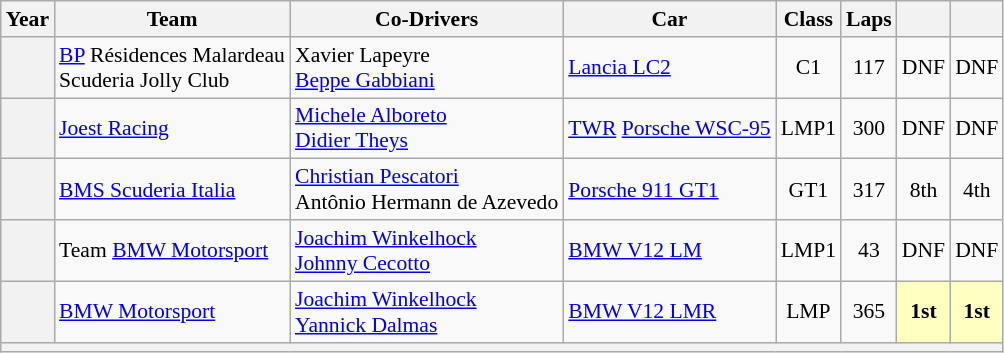<table class="wikitable" style="text-align:center; font-size:90%">
<tr>
<th>Year</th>
<th>Team</th>
<th>Co-Drivers</th>
<th>Car</th>
<th>Class</th>
<th>Laps</th>
<th></th>
<th></th>
</tr>
<tr>
<th></th>
<td align="left" nowrap> <a href='#'>BP</a> Résidences Malardeau<br> Scuderia Jolly Club</td>
<td align="left"> Xavier Lapeyre<br> <a href='#'>Beppe Gabbiani</a></td>
<td align="left"><a href='#'>Lancia LC2</a></td>
<td>C1</td>
<td>117</td>
<td>DNF</td>
<td>DNF</td>
</tr>
<tr>
<th></th>
<td align="left"> <a href='#'>Joest Racing</a></td>
<td align="left"> <a href='#'>Michele Alboreto</a><br> <a href='#'>Didier Theys</a></td>
<td align="left" nowrap><a href='#'>TWR</a> <a href='#'>Porsche WSC-95</a></td>
<td>LMP1</td>
<td>300</td>
<td>DNF</td>
<td>DNF</td>
</tr>
<tr>
<th></th>
<td align="left"> <a href='#'>BMS Scuderia Italia</a></td>
<td align="left" nowrap> <a href='#'>Christian Pescatori</a><br> Antônio Hermann de Azevedo</td>
<td align="left"><a href='#'>Porsche 911 GT1</a></td>
<td>GT1</td>
<td>317</td>
<td>8th</td>
<td>4th</td>
</tr>
<tr>
<th></th>
<td align="left"> Team <a href='#'>BMW Motorsport</a></td>
<td align="left"> <a href='#'>Joachim Winkelhock</a><br> <a href='#'>Johnny Cecotto</a></td>
<td align="left"><a href='#'>BMW V12 LM</a></td>
<td>LMP1</td>
<td>43</td>
<td>DNF</td>
<td>DNF</td>
</tr>
<tr>
<th></th>
<td align="left"> <a href='#'>BMW Motorsport</a></td>
<td align="left"> <a href='#'>Joachim Winkelhock</a><br> <a href='#'>Yannick Dalmas</a></td>
<td align="left"><a href='#'>BMW V12 LMR</a></td>
<td>LMP</td>
<td>365</td>
<td style="background:#FFFFBF;"><strong>1st</strong></td>
<td style="background:#FFFFBF;"><strong>1st</strong></td>
</tr>
<tr>
<th colspan="8"></th>
</tr>
</table>
